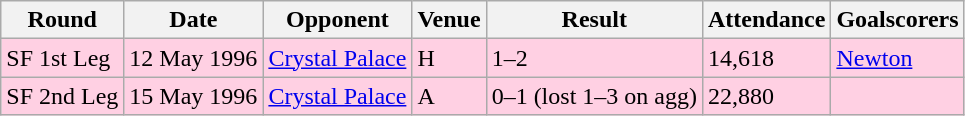<table class="wikitable">
<tr>
<th>Round</th>
<th>Date</th>
<th>Opponent</th>
<th>Venue</th>
<th>Result</th>
<th>Attendance</th>
<th>Goalscorers</th>
</tr>
<tr style="background-color: #ffd0e3;">
<td>SF 1st Leg</td>
<td>12 May 1996</td>
<td><a href='#'>Crystal Palace</a></td>
<td>H</td>
<td>1–2</td>
<td>14,618</td>
<td><a href='#'>Newton</a></td>
</tr>
<tr style="background-color: #ffd0e3;">
<td>SF 2nd Leg</td>
<td>15 May 1996</td>
<td><a href='#'>Crystal Palace</a></td>
<td>A</td>
<td>0–1 (lost 1–3 on agg)</td>
<td>22,880</td>
<td></td>
</tr>
</table>
